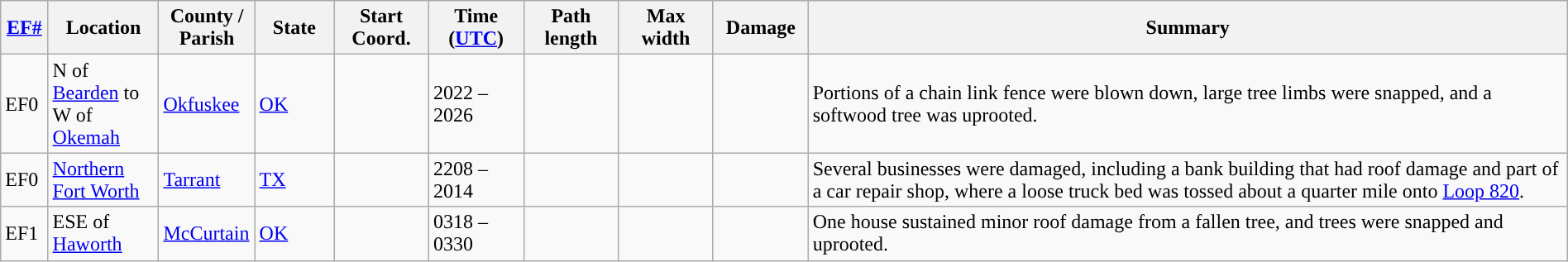<table class="wikitable sortable" style="width:100%;">
<tr>
<th scope="col"  style="width:3%; text-align:center;"><a href='#'>EF#</a></th>
<th scope="col"  style="width:7%; text-align:center;" class="unsortable">Location</th>
<th scope="col"  style="width:6%; text-align:center;" class="unsortable">County / Parish</th>
<th scope="col"  style="width:5%; text-align:center;">State</th>
<th scope="col"  style="width:6%; text-align:center;">Start Coord.</th>
<th scope="col"  style="width:6%; text-align:center;">Time (<a href='#'>UTC</a>)</th>
<th scope="col"  style="width:6%; text-align:center;">Path length</th>
<th scope="col"  style="width:6%; text-align:center;">Max width</th>
<th scope="col"  style="width:6%; text-align:center;">Damage</th>
<th scope="col" class="unsortable" style="width:48%; text-align:center;">Summary</th>
</tr>
<tr>
<td>EF0</td>
<td>N of <a href='#'>Bearden</a> to W of <a href='#'>Okemah</a></td>
<td><a href='#'>Okfuskee</a></td>
<td><a href='#'>OK</a></td>
<td></td>
<td>2022 – 2026</td>
<td></td>
<td></td>
<td></td>
<td>Portions of a chain link fence were blown down, large tree limbs were snapped, and a softwood tree was uprooted.</td>
</tr>
<tr>
<td>EF0</td>
<td><a href='#'>Northern Fort Worth</a></td>
<td><a href='#'>Tarrant</a></td>
<td><a href='#'>TX</a></td>
<td></td>
<td>2208 – 2014</td>
<td></td>
<td></td>
<td></td>
<td>Several businesses were damaged, including a bank building that had roof damage and part of a car repair shop, where a loose truck bed was tossed about a quarter mile onto <a href='#'>Loop 820</a>.</td>
</tr>
<tr>
<td>EF1</td>
<td>ESE of <a href='#'>Haworth</a></td>
<td><a href='#'>McCurtain</a></td>
<td><a href='#'>OK</a></td>
<td></td>
<td>0318 – 0330</td>
<td></td>
<td></td>
<td></td>
<td>One house sustained minor roof damage from a fallen tree, and trees were snapped and uprooted.</td>
</tr>
</table>
